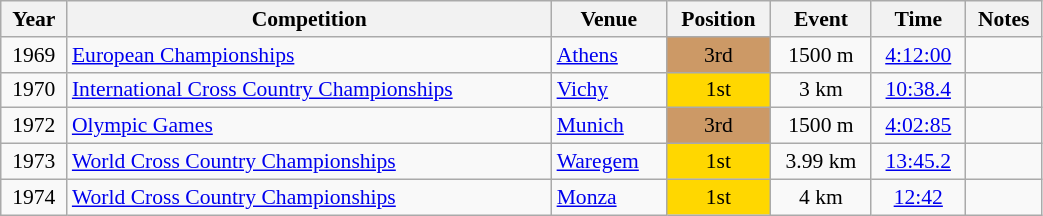<table class="wikitable" width=55% style="font-size:90%; text-align:center;">
<tr>
<th>Year</th>
<th>Competition</th>
<th>Venue</th>
<th>Position</th>
<th>Event</th>
<th>Time</th>
<th>Notes</th>
</tr>
<tr>
<td>1969</td>
<td align=left><a href='#'>European Championships</a></td>
<td align=left> <a href='#'>Athens</a></td>
<td bgcolor=cc9966>3rd</td>
<td>1500 m</td>
<td><a href='#'>4:12:00</a></td>
<td></td>
</tr>
<tr>
<td>1970</td>
<td align=left><a href='#'>International Cross Country Championships</a></td>
<td align=left> <a href='#'>Vichy</a></td>
<td bgcolor=gold>1st</td>
<td>3 km</td>
<td><a href='#'>10:38.4</a></td>
<td></td>
</tr>
<tr>
<td>1972</td>
<td align=left><a href='#'>Olympic Games</a></td>
<td align=left> <a href='#'>Munich</a></td>
<td bgcolor=cc9966>3rd</td>
<td>1500 m</td>
<td><a href='#'>4:02:85</a></td>
<td></td>
</tr>
<tr>
<td>1973</td>
<td align=left><a href='#'>World Cross Country Championships</a></td>
<td align=left> <a href='#'>Waregem</a></td>
<td bgcolor=gold>1st</td>
<td>3.99 km</td>
<td><a href='#'>13:45.2</a></td>
<td></td>
</tr>
<tr>
<td>1974</td>
<td align=left><a href='#'>World Cross Country Championships</a></td>
<td align=left> <a href='#'>Monza</a></td>
<td bgcolor=gold>1st</td>
<td>4 km</td>
<td><a href='#'>12:42</a></td>
<td></td>
</tr>
</table>
